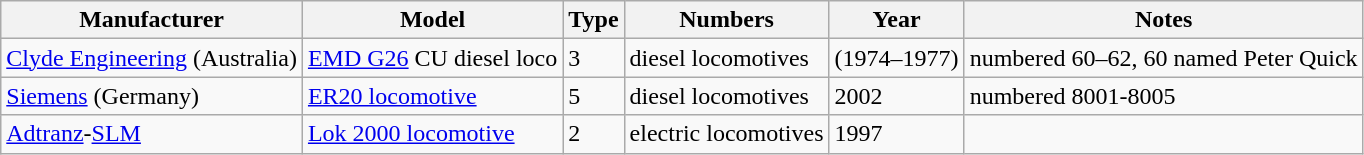<table class="wikitable">
<tr>
<th>Manufacturer</th>
<th>Model</th>
<th>Type</th>
<th>Numbers</th>
<th>Year</th>
<th>Notes</th>
</tr>
<tr>
<td><a href='#'>Clyde Engineering</a> (Australia)</td>
<td><a href='#'>EMD G26</a> CU diesel loco</td>
<td>3</td>
<td>diesel locomotives</td>
<td>(1974–1977)</td>
<td>numbered 60–62, 60 named Peter Quick</td>
</tr>
<tr>
<td><a href='#'>Siemens</a> (Germany)</td>
<td><a href='#'>ER20 locomotive</a></td>
<td>5</td>
<td>diesel locomotives</td>
<td>2002</td>
<td>numbered 8001-8005</td>
</tr>
<tr>
<td><a href='#'>Adtranz</a>-<a href='#'>SLM</a></td>
<td><a href='#'>Lok 2000 locomotive</a></td>
<td>2</td>
<td>electric locomotives</td>
<td>1997</td>
<td></td>
</tr>
</table>
